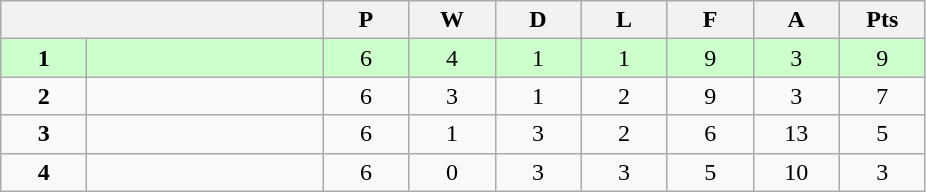<table class="wikitable">
<tr>
<th colspan="2"></th>
<th rowspan="1">P</th>
<th rowspan="1">W</th>
<th colspan="1">D</th>
<th colspan="1">L</th>
<th colspan="1">F</th>
<th colspan="1">A</th>
<th colspan="1">Pts</th>
</tr>
<tr style="background:#ccffcc;">
<td align=center width="50"><strong>1</strong></td>
<td width="150"><strong></strong></td>
<td align=center width="50">6</td>
<td align=center width="50">4</td>
<td align=center width="50">1</td>
<td align=center width="50">1</td>
<td align=center width="50">9</td>
<td align=center width="50">3</td>
<td align=center width="50">9</td>
</tr>
<tr>
<td align=center><strong>2</strong></td>
<td></td>
<td align=center>6</td>
<td align=center>3</td>
<td align=center>1</td>
<td align=center>2</td>
<td align=center>9</td>
<td align=center>3</td>
<td align=center>7</td>
</tr>
<tr>
<td align=center><strong>3</strong></td>
<td></td>
<td align=center>6</td>
<td align=center>1</td>
<td align=center>3</td>
<td align=center>2</td>
<td align=center>6</td>
<td align=center>13</td>
<td align=center>5</td>
</tr>
<tr>
<td align=center><strong>4</strong></td>
<td></td>
<td align=center>6</td>
<td align=center>0</td>
<td align=center>3</td>
<td align=center>3</td>
<td align=center>5</td>
<td align=center>10</td>
<td align=center>3</td>
</tr>
</table>
